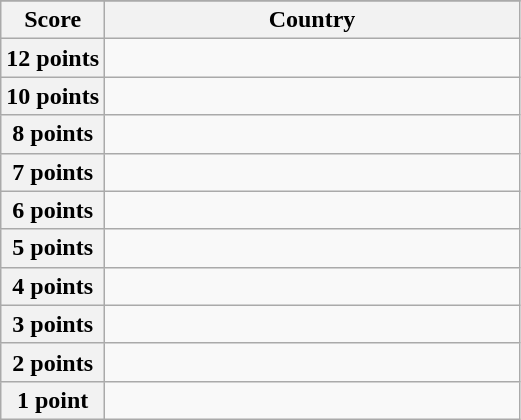<table class="wikitable">
<tr>
</tr>
<tr>
<th scope="col" width="20%">Score</th>
<th scope="col">Country</th>
</tr>
<tr>
<th scope="row">12 points</th>
<td></td>
</tr>
<tr>
<th scope="row">10 points</th>
<td></td>
</tr>
<tr>
<th scope="row">8 points</th>
<td></td>
</tr>
<tr>
<th scope="row">7 points</th>
<td></td>
</tr>
<tr>
<th scope="row">6 points</th>
<td></td>
</tr>
<tr>
<th scope="row">5 points</th>
<td></td>
</tr>
<tr>
<th scope="row">4 points</th>
<td></td>
</tr>
<tr>
<th scope="row">3 points</th>
<td></td>
</tr>
<tr>
<th scope="row">2 points</th>
<td></td>
</tr>
<tr>
<th scope="row">1 point</th>
<td></td>
</tr>
</table>
